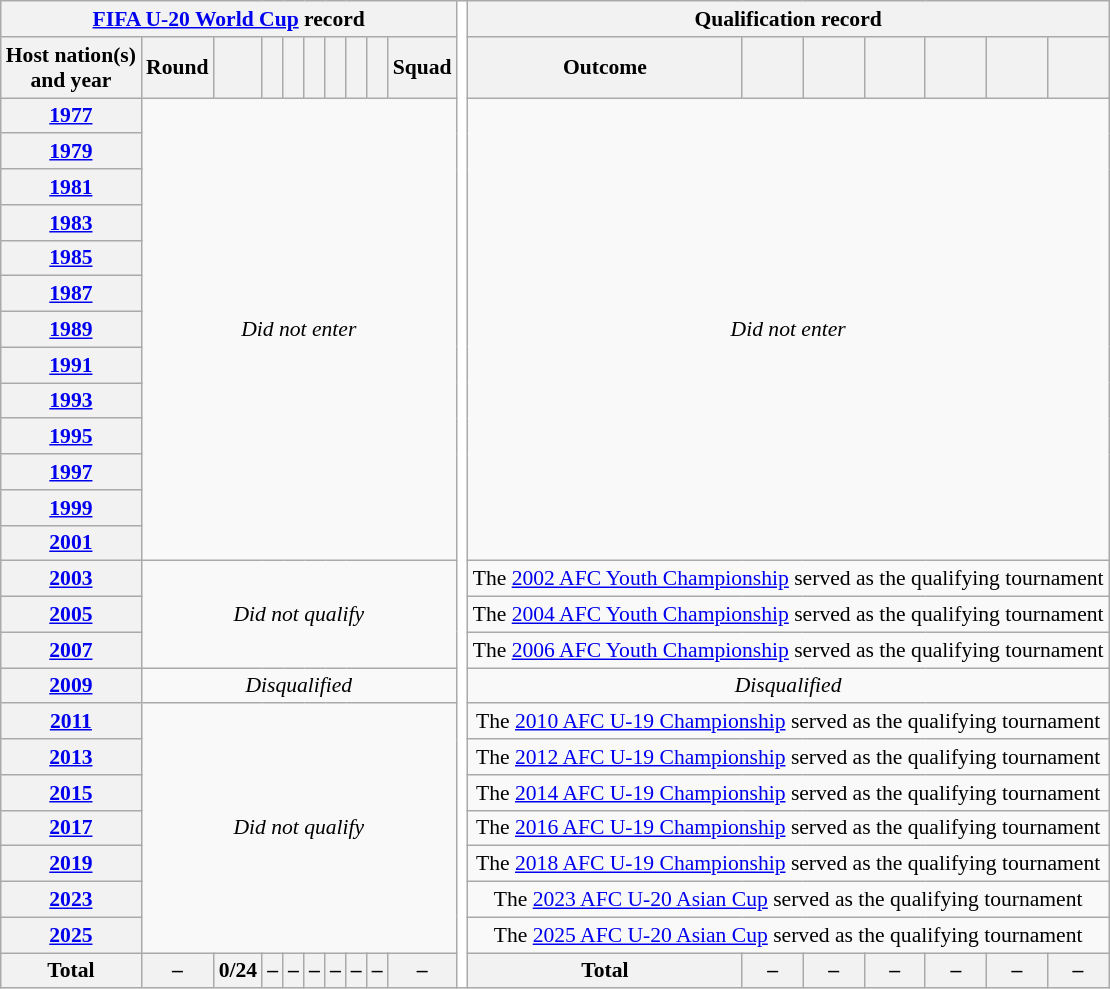<table class="wikitable" style="font-size:90%; text-align:center;">
<tr>
<th colspan=10><a href='#'>FIFA U-20 World Cup</a> record</th>
<th rowspan="27" style="width:1%;background:white"></th>
<th colspan=7>Qualification record</th>
</tr>
<tr>
<th scope="col">Host nation(s)<br>and year</th>
<th scope="col">Round</th>
<th scope="col"></th>
<th scope="col"></th>
<th scope="col"></th>
<th scope="col"></th>
<th scope="col"></th>
<th scope="col"></th>
<th scope="col"></th>
<th scope="col">Squad</th>
<th scope="col">Outcome</th>
<th scope="col"></th>
<th scope="col"></th>
<th scope="col"></th>
<th scope="col"></th>
<th scope="col"></th>
<th scope="col"></th>
</tr>
<tr>
<th scope="row"> <a href='#'>1977</a></th>
<td colspan="9" rowspan="13"><em>Did not enter</em></td>
<td colspan="7" rowspan="13"><em>Did not enter</em></td>
</tr>
<tr>
<th scope="row"> <a href='#'>1979</a></th>
</tr>
<tr>
<th scope="row"> <a href='#'>1981</a></th>
</tr>
<tr>
<th scope="row"> <a href='#'>1983</a></th>
</tr>
<tr>
<th scope="row"> <a href='#'>1985</a></th>
</tr>
<tr>
<th scope="row"> <a href='#'>1987</a></th>
</tr>
<tr>
<th scope="row"> <a href='#'>1989</a></th>
</tr>
<tr>
<th scope="row"> <a href='#'>1991</a></th>
</tr>
<tr>
<th scope="row"> <a href='#'>1993</a></th>
</tr>
<tr>
<th scope="row"> <a href='#'>1995</a></th>
</tr>
<tr>
<th scope="row"> <a href='#'>1997</a></th>
</tr>
<tr>
<th scope="row"> <a href='#'>1999</a></th>
</tr>
<tr>
<th scope="row"> <a href='#'>2001</a></th>
</tr>
<tr>
<th scope="row"> <a href='#'>2003</a></th>
<td colspan="9" rowspan="3"><em>Did not qualify</em></td>
<td colspan="7">The <a href='#'>2002 AFC Youth Championship</a> served as the qualifying tournament</td>
</tr>
<tr>
<th scope="row"> <a href='#'>2005</a></th>
<td colspan="7">The <a href='#'>2004 AFC Youth Championship</a> served as the qualifying tournament</td>
</tr>
<tr>
<th scope="row"> <a href='#'>2007</a></th>
<td colspan="7">The <a href='#'>2006 AFC Youth Championship</a> served as the qualifying tournament</td>
</tr>
<tr>
<th scope="row"> <a href='#'>2009</a></th>
<td colspan="9"><em>Disqualified</em></td>
<td colspan="7"><em>Disqualified</em></td>
</tr>
<tr>
<th scope="row"> <a href='#'>2011</a></th>
<td colspan="9" rowspan="7"><em>Did not qualify</em></td>
<td colspan="7">The <a href='#'>2010 AFC U-19 Championship</a> served as the qualifying tournament</td>
</tr>
<tr>
<th scope="row"> <a href='#'>2013</a></th>
<td colspan="7">The <a href='#'>2012 AFC U-19 Championship</a> served as the qualifying tournament</td>
</tr>
<tr>
<th scope="row"> <a href='#'>2015</a></th>
<td colspan="7">The <a href='#'>2014 AFC U-19 Championship</a> served as the qualifying tournament</td>
</tr>
<tr>
<th scope="row"> <a href='#'>2017</a></th>
<td colspan="7">The <a href='#'>2016 AFC U-19 Championship</a> served as the qualifying tournament</td>
</tr>
<tr>
<th scope="row"> <a href='#'>2019</a></th>
<td colspan="7">The <a href='#'>2018 AFC U-19 Championship</a> served as the qualifying tournament</td>
</tr>
<tr>
<th scope="row"> <a href='#'>2023</a></th>
<td colspan="7">The <a href='#'>2023 AFC U-20 Asian Cup</a> served as the qualifying tournament</td>
</tr>
<tr>
<th scope="row"> <a href='#'>2025</a></th>
<td colspan="7">The <a href='#'>2025 AFC U-20 Asian Cup</a> served as the qualifying tournament</td>
</tr>
<tr>
<th>Total</th>
<th>–</th>
<th>0/24</th>
<th>–</th>
<th>–</th>
<th>–</th>
<th>–</th>
<th>–</th>
<th>–</th>
<th>–</th>
<th>Total</th>
<th>–</th>
<th>–</th>
<th>–</th>
<th>–</th>
<th>–</th>
<th>–</th>
</tr>
</table>
